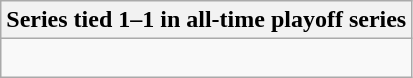<table class="wikitable collapsible collapsed">
<tr>
<th>Series tied 1–1 in all-time playoff series</th>
</tr>
<tr>
<td><br>
</td>
</tr>
</table>
